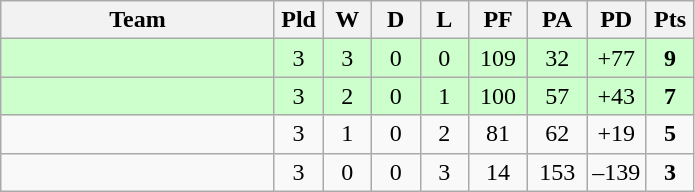<table class="wikitable" style="text-align:center;">
<tr>
<th width=175>Team</th>
<th width=25 abbr="Played">Pld</th>
<th width=25 abbr="Won">W</th>
<th width=25 abbr="Drawn">D</th>
<th width=25 abbr="Lost">L</th>
<th width=32 abbr="Points for">PF</th>
<th width=32 abbr="Points against">PA</th>
<th width=32 abbr="Points difference">PD</th>
<th width=25 abbr="Points">Pts</th>
</tr>
<tr bgcolor=ccffcc>
<td align=left></td>
<td>3</td>
<td>3</td>
<td>0</td>
<td>0</td>
<td>109</td>
<td>32</td>
<td>+77</td>
<td><strong>9</strong></td>
</tr>
<tr bgcolor=ccffcc>
<td align=left></td>
<td>3</td>
<td>2</td>
<td>0</td>
<td>1</td>
<td>100</td>
<td>57</td>
<td>+43</td>
<td><strong>7</strong></td>
</tr>
<tr>
<td align=left></td>
<td>3</td>
<td>1</td>
<td>0</td>
<td>2</td>
<td>81</td>
<td>62</td>
<td>+19</td>
<td><strong>5</strong></td>
</tr>
<tr>
<td align=left></td>
<td>3</td>
<td>0</td>
<td>0</td>
<td>3</td>
<td>14</td>
<td>153</td>
<td>–139</td>
<td><strong>3</strong></td>
</tr>
</table>
